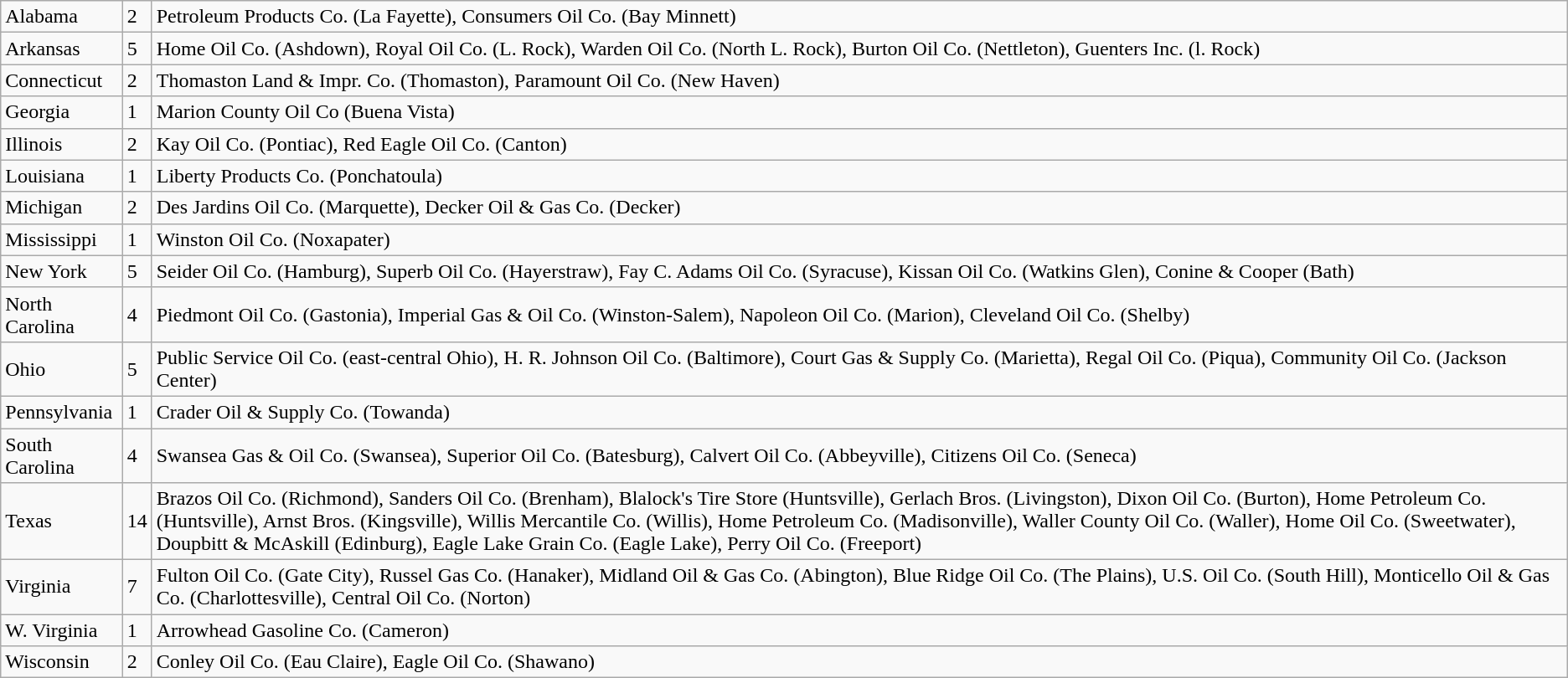<table class=wikitable>
<tr>
<td>Alabama</td>
<td>2</td>
<td>Petroleum Products Co. (La Fayette), Consumers Oil Co. (Bay Minnett)</td>
</tr>
<tr>
<td>Arkansas</td>
<td>5</td>
<td>Home Oil Co. (Ashdown), Royal Oil Co. (L. Rock), Warden Oil Co. (North L. Rock), Burton Oil Co. (Nettleton), Guenters Inc. (l. Rock)</td>
</tr>
<tr>
<td>Connecticut</td>
<td>2</td>
<td>Thomaston Land & Impr. Co. (Thomaston), Paramount Oil Co. (New Haven)</td>
</tr>
<tr>
<td>Georgia</td>
<td>1</td>
<td>Marion County Oil Co (Buena Vista)</td>
</tr>
<tr>
<td>Illinois</td>
<td>2</td>
<td>Kay Oil Co. (Pontiac), Red Eagle Oil Co. (Canton)</td>
</tr>
<tr>
<td>Louisiana</td>
<td>1</td>
<td>Liberty Products Co. (Ponchatoula)</td>
</tr>
<tr>
<td>Michigan</td>
<td>2</td>
<td>Des Jardins Oil Co. (Marquette), Decker Oil & Gas Co. (Decker)</td>
</tr>
<tr>
<td>Mississippi</td>
<td>1</td>
<td>Winston Oil Co. (Noxapater)</td>
</tr>
<tr>
<td>New York</td>
<td>5</td>
<td>Seider Oil Co. (Hamburg), Superb Oil Co. (Hayerstraw), Fay C. Adams Oil Co. (Syracuse), Kissan Oil Co. (Watkins Glen), Conine & Cooper (Bath)</td>
</tr>
<tr>
<td>North Carolina</td>
<td>4</td>
<td>Piedmont Oil Co. (Gastonia), Imperial Gas & Oil Co. (Winston-Salem), Napoleon Oil Co. (Marion), Cleveland Oil Co. (Shelby)</td>
</tr>
<tr>
<td>Ohio</td>
<td>5</td>
<td>Public Service Oil Co. (east-central Ohio), H. R. Johnson Oil Co. (Baltimore), Court Gas & Supply Co. (Marietta), Regal Oil Co. (Piqua), Community Oil Co. (Jackson Center)</td>
</tr>
<tr>
<td>Pennsylvania</td>
<td>1</td>
<td>Crader Oil & Supply Co. (Towanda)</td>
</tr>
<tr>
<td>South Carolina</td>
<td>4</td>
<td>Swansea Gas & Oil Co. (Swansea), Superior Oil Co. (Batesburg), Calvert Oil Co. (Abbeyville), Citizens Oil Co. (Seneca)</td>
</tr>
<tr>
<td>Texas</td>
<td>14</td>
<td>Brazos Oil Co. (Richmond), Sanders Oil Co. (Brenham), Blalock's Tire Store (Huntsville), Gerlach Bros. (Livingston), Dixon Oil Co. (Burton), Home Petroleum Co. (Huntsville), Arnst Bros. (Kingsville), Willis Mercantile Co. (Willis), Home Petroleum Co. (Madisonville), Waller County Oil Co. (Waller), Home Oil Co. (Sweetwater), Doupbitt & McAskill (Edinburg), Eagle Lake Grain Co. (Eagle Lake), Perry Oil Co. (Freeport)</td>
</tr>
<tr>
<td>Virginia</td>
<td>7</td>
<td>Fulton Oil Co. (Gate City), Russel Gas Co. (Hanaker), Midland Oil & Gas Co. (Abington), Blue Ridge Oil Co. (The Plains), U.S. Oil Co. (South Hill), Monticello Oil & Gas Co. (Charlottesville), Central Oil Co. (Norton)</td>
</tr>
<tr>
<td>W. Virginia</td>
<td>1</td>
<td>Arrowhead Gasoline Co. (Cameron)</td>
</tr>
<tr>
<td>Wisconsin</td>
<td>2</td>
<td>Conley Oil Co. (Eau Claire), Eagle Oil Co. (Shawano)</td>
</tr>
</table>
